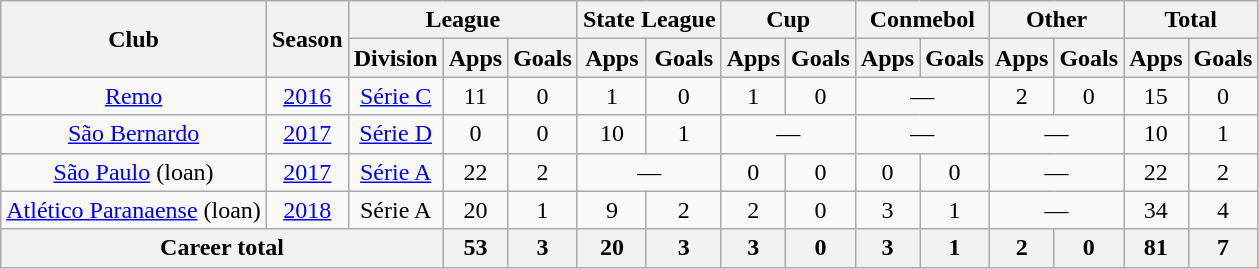<table class="wikitable" style="text-align: center;">
<tr>
<th rowspan="2">Club</th>
<th rowspan="2">Season</th>
<th colspan="3">League</th>
<th colspan="2">State League</th>
<th colspan="2">Cup</th>
<th colspan="2">Conmebol</th>
<th colspan="2">Other</th>
<th colspan="2">Total</th>
</tr>
<tr>
<th>Division</th>
<th>Apps</th>
<th>Goals</th>
<th>Apps</th>
<th>Goals</th>
<th>Apps</th>
<th>Goals</th>
<th>Apps</th>
<th>Goals</th>
<th>Apps</th>
<th>Goals</th>
<th>Apps</th>
<th>Goals</th>
</tr>
<tr>
<td valign="center"><a href='#'>Remo</a></td>
<td><a href='#'>2016</a></td>
<td><a href='#'>Série C</a></td>
<td>11</td>
<td>0</td>
<td>1</td>
<td>0</td>
<td>1</td>
<td>0</td>
<td colspan="2">—</td>
<td>2</td>
<td>0</td>
<td>15</td>
<td>0</td>
</tr>
<tr>
<td valign="center"><a href='#'>São Bernardo</a></td>
<td><a href='#'>2017</a></td>
<td><a href='#'>Série D</a></td>
<td>0</td>
<td>0</td>
<td>10</td>
<td>1</td>
<td colspan="2">—</td>
<td colspan="2">—</td>
<td colspan="2">—</td>
<td>10</td>
<td>1</td>
</tr>
<tr>
<td valign="center"><a href='#'>São Paulo</a> (loan)</td>
<td><a href='#'>2017</a></td>
<td><a href='#'>Série A</a></td>
<td>22</td>
<td>2</td>
<td colspan="2">—</td>
<td>0</td>
<td>0</td>
<td>0</td>
<td>0</td>
<td colspan="2">—</td>
<td>22</td>
<td>2</td>
</tr>
<tr>
<td valign="center"><a href='#'>Atlético Paranaense</a> (loan)</td>
<td><a href='#'>2018</a></td>
<td>Série A</td>
<td>20</td>
<td>1</td>
<td>9</td>
<td>2</td>
<td>2</td>
<td>0</td>
<td>3</td>
<td>1</td>
<td colspan="2">—</td>
<td>34</td>
<td>4</td>
</tr>
<tr>
<th colspan="3"><strong>Career total</strong></th>
<th>53</th>
<th>3</th>
<th>20</th>
<th>3</th>
<th>3</th>
<th>0</th>
<th>3</th>
<th>1</th>
<th>2</th>
<th>0</th>
<th>81</th>
<th>7</th>
</tr>
</table>
